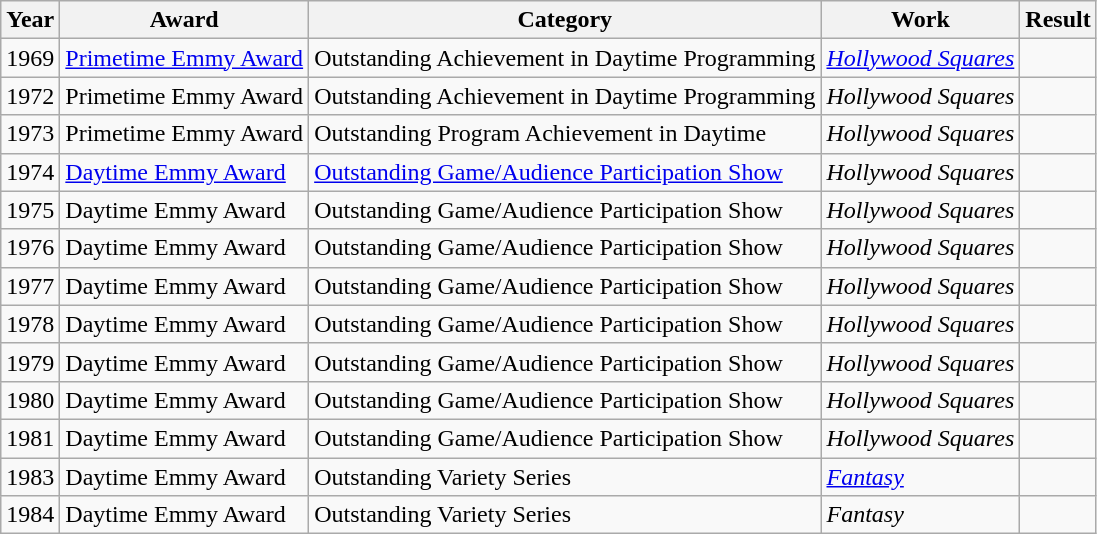<table class="wikitable sortable">
<tr>
<th>Year</th>
<th>Award</th>
<th>Category</th>
<th>Work</th>
<th>Result</th>
</tr>
<tr>
<td>1969</td>
<td><a href='#'>Primetime Emmy Award</a></td>
<td>Outstanding Achievement in Daytime Programming</td>
<td><em><a href='#'>Hollywood Squares</a></em></td>
<td></td>
</tr>
<tr>
<td>1972</td>
<td>Primetime Emmy Award</td>
<td>Outstanding Achievement in Daytime Programming</td>
<td><em>Hollywood Squares</em></td>
<td></td>
</tr>
<tr>
<td>1973</td>
<td>Primetime Emmy Award</td>
<td>Outstanding Program Achievement in Daytime</td>
<td><em>Hollywood Squares</em></td>
<td></td>
</tr>
<tr>
<td>1974</td>
<td><a href='#'>Daytime Emmy Award</a></td>
<td><a href='#'>Outstanding Game/Audience Participation Show</a></td>
<td><em>Hollywood Squares</em></td>
<td></td>
</tr>
<tr>
<td>1975</td>
<td>Daytime Emmy Award</td>
<td>Outstanding Game/Audience Participation Show</td>
<td><em>Hollywood Squares</em></td>
<td></td>
</tr>
<tr>
<td>1976</td>
<td>Daytime Emmy Award</td>
<td>Outstanding Game/Audience Participation Show</td>
<td><em>Hollywood Squares</em></td>
<td></td>
</tr>
<tr>
<td>1977</td>
<td>Daytime Emmy Award</td>
<td>Outstanding Game/Audience Participation Show</td>
<td><em>Hollywood Squares</em></td>
<td></td>
</tr>
<tr>
<td>1978</td>
<td>Daytime Emmy Award</td>
<td>Outstanding Game/Audience Participation Show</td>
<td><em>Hollywood Squares</em></td>
<td></td>
</tr>
<tr>
<td>1979</td>
<td>Daytime Emmy Award</td>
<td>Outstanding Game/Audience Participation Show</td>
<td><em>Hollywood Squares</em></td>
<td></td>
</tr>
<tr>
<td>1980</td>
<td>Daytime Emmy Award</td>
<td>Outstanding Game/Audience Participation Show</td>
<td><em>Hollywood Squares</em></td>
<td></td>
</tr>
<tr>
<td>1981</td>
<td>Daytime Emmy Award</td>
<td>Outstanding Game/Audience Participation Show</td>
<td><em>Hollywood Squares</em></td>
<td></td>
</tr>
<tr>
<td>1983</td>
<td>Daytime Emmy Award</td>
<td>Outstanding Variety Series</td>
<td><em><a href='#'>Fantasy</a></em></td>
<td></td>
</tr>
<tr>
<td>1984</td>
<td>Daytime Emmy Award</td>
<td>Outstanding Variety Series</td>
<td><em>Fantasy</em></td>
<td></td>
</tr>
</table>
